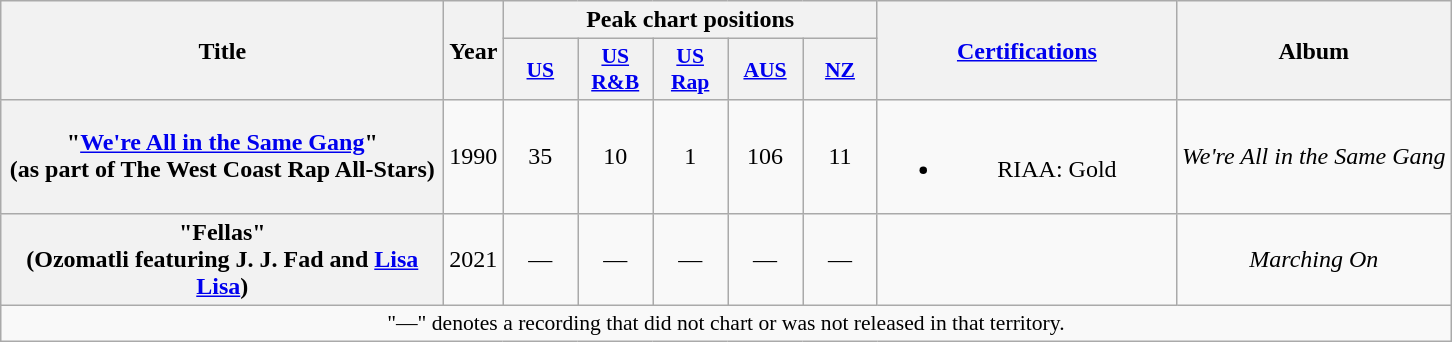<table class="wikitable plainrowheaders" style="text-align:center;" border="1">
<tr>
<th scope="col" rowspan="2" style="width:18em;">Title</th>
<th scope="col" rowspan="2">Year</th>
<th scope="col" colspan="5">Peak chart positions</th>
<th scope="col" rowspan="2" style="width:12em;"><a href='#'>Certifications</a></th>
<th scope="col" rowspan="2">Album</th>
</tr>
<tr>
<th scope="col" style="width:3em;font-size:90%;"><a href='#'>US</a><br></th>
<th scope="col" style="width:3em;font-size:90%;"><a href='#'>US R&B</a><br></th>
<th scope="col" style="width:3em;font-size:90%;"><a href='#'>US Rap</a><br></th>
<th scope="col" style="width:3em;font-size:90%;"><a href='#'>AUS</a><br></th>
<th scope="col" style="width:3em;font-size:90%;"><a href='#'>NZ</a><br></th>
</tr>
<tr>
<th scope="row">"<a href='#'>We're All in the Same Gang</a>"<br><span>(as part of The West Coast Rap All-Stars)</span></th>
<td>1990</td>
<td style="text-align:center;">35</td>
<td style="text-align:center;">10</td>
<td style="text-align:center;">1</td>
<td style="text-align:center;">106</td>
<td style="text-align:center;">11</td>
<td><br><ul><li>RIAA: Gold</li></ul></td>
<td><em>We're All in the Same Gang</em></td>
</tr>
<tr>
<th scope="row">"Fellas"<br><span>(Ozomatli featuring J. J. Fad and <a href='#'>Lisa Lisa</a>)</span></th>
<td>2021</td>
<td style="text-align:center;">—</td>
<td style="text-align:center;">—</td>
<td style="text-align:center;">—</td>
<td style="text-align:center;">—</td>
<td style="text-align:center;">—</td>
<td></td>
<td><em>Marching On</em></td>
</tr>
<tr>
<td colspan="15" style="font-size:90%">"—" denotes a recording that did not chart or was not released in that territory.</td>
</tr>
</table>
